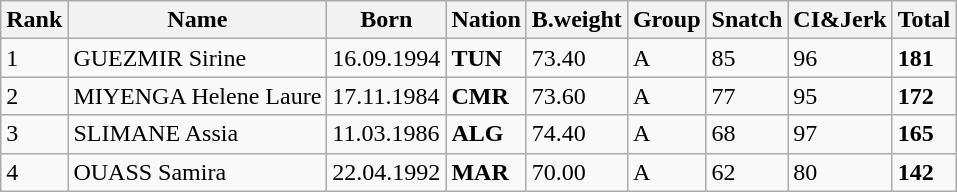<table class="wikitable">
<tr>
<th>Rank</th>
<th>Name</th>
<th>Born</th>
<th>Nation</th>
<th>B.weight</th>
<th>Group</th>
<th>Snatch</th>
<th>CI&Jerk</th>
<th>Total</th>
</tr>
<tr>
<td>1</td>
<td>GUEZMIR Sirine</td>
<td>16.09.1994</td>
<td><strong>TUN</strong></td>
<td>73.40</td>
<td>A</td>
<td>85</td>
<td>96</td>
<td><strong>181</strong></td>
</tr>
<tr>
<td>2</td>
<td>MIYENGA Helene Laure</td>
<td>17.11.1984</td>
<td><strong>CMR</strong></td>
<td>73.60</td>
<td>A</td>
<td>77</td>
<td>95</td>
<td><strong>172</strong></td>
</tr>
<tr>
<td>3</td>
<td>SLIMANE Assia</td>
<td>11.03.1986</td>
<td><strong>ALG</strong></td>
<td>74.40</td>
<td>A</td>
<td>68</td>
<td>97</td>
<td><strong>165</strong></td>
</tr>
<tr>
<td>4</td>
<td>OUASS Samira</td>
<td>22.04.1992</td>
<td><strong>MAR</strong></td>
<td>70.00</td>
<td>A</td>
<td>62</td>
<td>80</td>
<td><strong>142</strong></td>
</tr>
</table>
